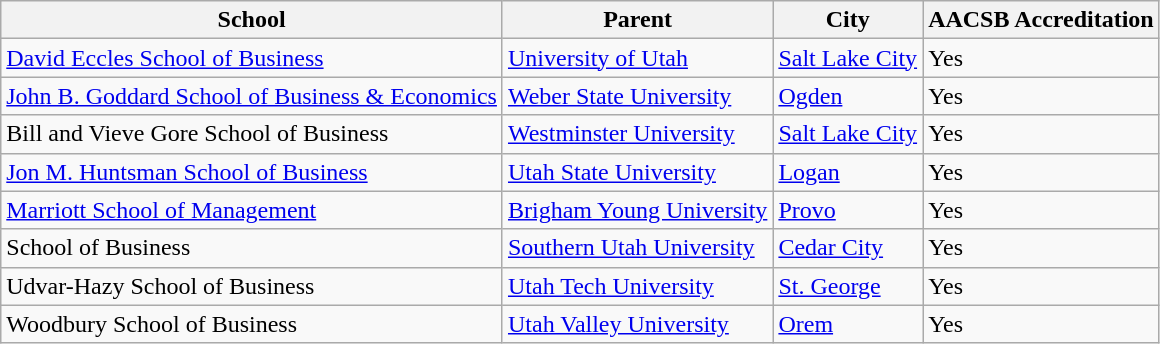<table class="wikitable sortable">
<tr>
<th>School</th>
<th>Parent</th>
<th>City</th>
<th>AACSB Accreditation</th>
</tr>
<tr>
<td><a href='#'>David Eccles School of Business</a></td>
<td><a href='#'>University of Utah</a></td>
<td><a href='#'>Salt Lake City</a></td>
<td>Yes</td>
</tr>
<tr>
<td><a href='#'>John B. Goddard School of Business & Economics</a></td>
<td><a href='#'>Weber State University</a></td>
<td><a href='#'>Ogden</a></td>
<td>Yes</td>
</tr>
<tr>
<td>Bill and Vieve Gore School of Business</td>
<td><a href='#'>Westminster University</a></td>
<td><a href='#'>Salt Lake City</a></td>
<td>Yes</td>
</tr>
<tr>
<td><a href='#'>Jon M. Huntsman School of Business</a></td>
<td><a href='#'>Utah State University</a></td>
<td><a href='#'>Logan</a></td>
<td>Yes</td>
</tr>
<tr>
<td><a href='#'>Marriott School of Management</a></td>
<td><a href='#'>Brigham Young University</a></td>
<td><a href='#'>Provo</a></td>
<td>Yes</td>
</tr>
<tr>
<td>School of Business</td>
<td><a href='#'>Southern Utah University</a></td>
<td><a href='#'>Cedar City</a></td>
<td>Yes</td>
</tr>
<tr>
<td>Udvar-Hazy School of Business</td>
<td><a href='#'>Utah Tech University</a></td>
<td><a href='#'>St. George</a></td>
<td>Yes</td>
</tr>
<tr>
<td>Woodbury School of Business</td>
<td><a href='#'>Utah Valley University</a></td>
<td><a href='#'>Orem</a></td>
<td>Yes</td>
</tr>
</table>
